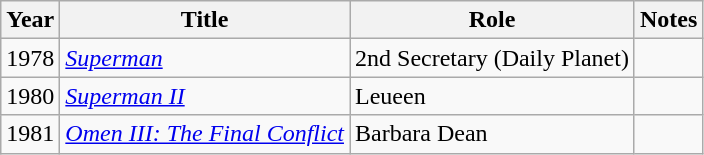<table class="wikitable">
<tr>
<th>Year</th>
<th>Title</th>
<th>Role</th>
<th>Notes</th>
</tr>
<tr>
<td>1978</td>
<td><em><a href='#'>Superman</a></em></td>
<td>2nd Secretary (Daily Planet)</td>
<td></td>
</tr>
<tr>
<td>1980</td>
<td><em><a href='#'>Superman II</a></em></td>
<td>Leueen</td>
<td></td>
</tr>
<tr>
<td>1981</td>
<td><em><a href='#'>Omen III: The Final Conflict</a></em></td>
<td>Barbara Dean</td>
<td></td>
</tr>
</table>
